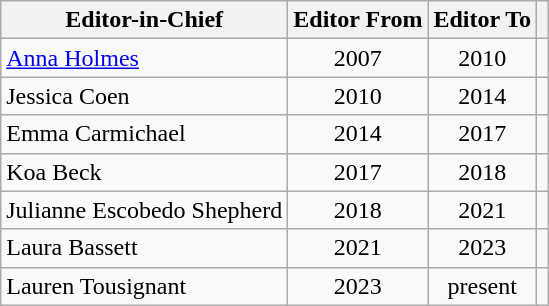<table class="wikitable sortable">
<tr>
<th>Editor-in-Chief</th>
<th>Editor From</th>
<th>Editor To</th>
<th class="unsortable"></th>
</tr>
<tr>
<td sortname><a href='#'>Anna Holmes</a></td>
<td align=center>2007</td>
<td align=center>2010</td>
<td></td>
</tr>
<tr>
<td sortname>Jessica Coen</td>
<td align=center>2010</td>
<td align=center>2014</td>
<td></td>
</tr>
<tr>
<td sortname>Emma Carmichael</td>
<td align=center>2014</td>
<td align=center>2017</td>
<td></td>
</tr>
<tr>
<td sortname>Koa Beck</td>
<td align=center>2017</td>
<td align=center>2018</td>
<td></td>
</tr>
<tr>
<td sortname>Julianne Escobedo Shepherd</td>
<td align=center>2018</td>
<td align=center>2021</td>
<td></td>
</tr>
<tr>
<td sortname>Laura Bassett</td>
<td align=center>2021</td>
<td align=center>2023</td>
<td></td>
</tr>
<tr>
<td sortname>Lauren Tousignant</td>
<td align=center>2023</td>
<td align=center>present</td>
<td></td>
</tr>
</table>
